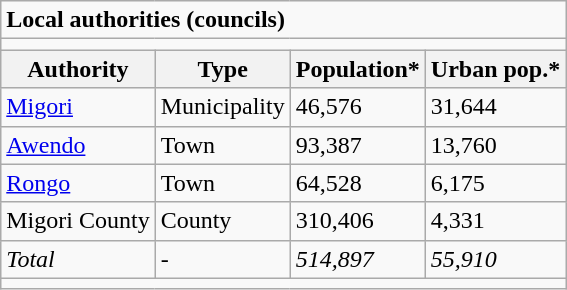<table class="wikitable">
<tr>
<td colspan="4"><strong>Local authorities (councils)</strong></td>
</tr>
<tr>
<td colspan="4"></td>
</tr>
<tr>
<th>Authority</th>
<th>Type</th>
<th>Population*</th>
<th>Urban pop.*</th>
</tr>
<tr>
<td><a href='#'>Migori</a></td>
<td>Municipality</td>
<td>46,576</td>
<td>31,644</td>
</tr>
<tr>
<td><a href='#'>Awendo</a></td>
<td>Town</td>
<td>93,387</td>
<td>13,760</td>
</tr>
<tr>
<td><a href='#'>Rongo</a></td>
<td>Town</td>
<td>64,528</td>
<td>6,175</td>
</tr>
<tr>
<td>Migori County</td>
<td>County</td>
<td>310,406</td>
<td>4,331</td>
</tr>
<tr>
<td><em>Total</em></td>
<td>-</td>
<td><em>514,897</em></td>
<td><em>55,910</em></td>
</tr>
<tr>
<td colspan="5"></td>
</tr>
</table>
